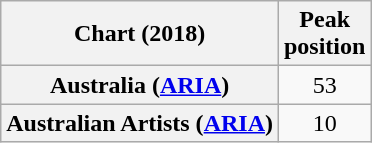<table class="wikitable plainrowheaders" style="text-align:center;">
<tr>
<th scope="col">Chart (2018)</th>
<th scope="col">Peak<br>position</th>
</tr>
<tr>
<th scope="row">Australia (<a href='#'>ARIA</a>)</th>
<td>53</td>
</tr>
<tr>
<th scope="row">Australian Artists (<a href='#'>ARIA</a>)</th>
<td>10</td>
</tr>
</table>
